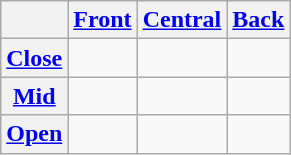<table class="wikitable" style="text-align:center">
<tr>
<th></th>
<th><a href='#'>Front</a></th>
<th><a href='#'>Central</a></th>
<th><a href='#'>Back</a></th>
</tr>
<tr align="center">
<th><a href='#'>Close</a></th>
<td></td>
<td></td>
<td></td>
</tr>
<tr>
<th><a href='#'>Mid</a></th>
<td></td>
<td></td>
<td></td>
</tr>
<tr>
<th><a href='#'>Open</a></th>
<td></td>
<td></td>
<td></td>
</tr>
</table>
